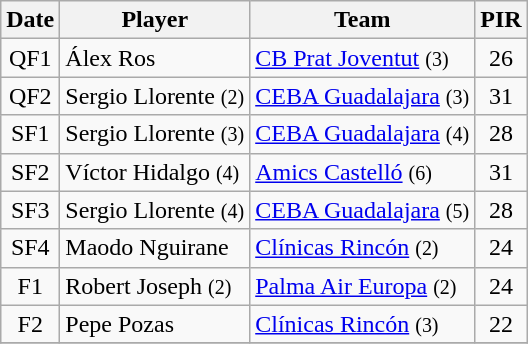<table class="wikitable sortable" style="text-align: center;">
<tr>
<th align="center">Date</th>
<th align="center">Player</th>
<th align="center">Team</th>
<th align="center">PIR</th>
</tr>
<tr>
<td>QF1</td>
<td align="left"> Álex Ros</td>
<td align="left"><a href='#'>CB Prat Joventut</a> <small>(3)</small></td>
<td>26</td>
</tr>
<tr>
<td>QF2</td>
<td align="left"> Sergio Llorente <small>(2)</small></td>
<td align="left"><a href='#'>CEBA Guadalajara</a> <small>(3)</small></td>
<td>31</td>
</tr>
<tr>
<td>SF1</td>
<td align="left"> Sergio Llorente <small>(3)</small></td>
<td align="left"><a href='#'>CEBA Guadalajara</a> <small>(4)</small></td>
<td>28</td>
</tr>
<tr>
<td>SF2</td>
<td align="left"> Víctor Hidalgo <small>(4)</small></td>
<td align="left"><a href='#'>Amics Castelló</a> <small>(6)</small></td>
<td>31</td>
</tr>
<tr>
<td>SF3</td>
<td align="left"> Sergio Llorente <small>(4)</small></td>
<td align="left"><a href='#'>CEBA Guadalajara</a> <small>(5)</small></td>
<td>28</td>
</tr>
<tr>
<td>SF4</td>
<td align="left"> Maodo Nguirane</td>
<td align="left"><a href='#'>Clínicas Rincón</a> <small>(2)</small></td>
<td>24</td>
</tr>
<tr>
<td>F1</td>
<td align="left"> Robert Joseph <small>(2)</small></td>
<td align="left"><a href='#'>Palma Air Europa</a> <small>(2)</small></td>
<td>24</td>
</tr>
<tr>
<td>F2</td>
<td align="left"> Pepe Pozas</td>
<td align="left"><a href='#'>Clínicas Rincón</a> <small>(3)</small></td>
<td>22</td>
</tr>
<tr>
</tr>
</table>
